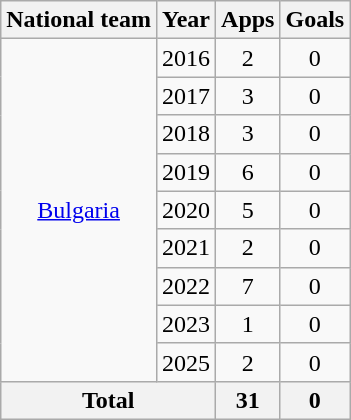<table class="wikitable" style="text-align:center">
<tr>
<th>National team</th>
<th>Year</th>
<th>Apps</th>
<th>Goals</th>
</tr>
<tr>
<td rowspan="9"><a href='#'>Bulgaria</a></td>
<td>2016</td>
<td>2</td>
<td>0</td>
</tr>
<tr>
<td>2017</td>
<td>3</td>
<td>0</td>
</tr>
<tr>
<td>2018</td>
<td>3</td>
<td>0</td>
</tr>
<tr>
<td>2019</td>
<td>6</td>
<td>0</td>
</tr>
<tr>
<td>2020</td>
<td>5</td>
<td>0</td>
</tr>
<tr>
<td>2021</td>
<td>2</td>
<td>0</td>
</tr>
<tr>
<td>2022</td>
<td>7</td>
<td>0</td>
</tr>
<tr>
<td>2023</td>
<td>1</td>
<td>0</td>
</tr>
<tr>
<td>2025</td>
<td>2</td>
<td>0</td>
</tr>
<tr>
<th colspan="2">Total</th>
<th>31</th>
<th>0</th>
</tr>
</table>
